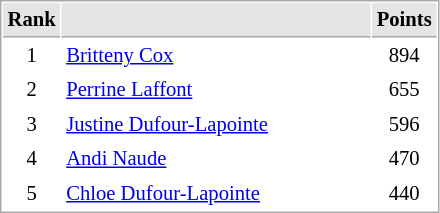<table cellspacing="1" cellpadding="3" style="border:1px solid #aaa; font-size:86%;">
<tr style="background:#e4e4e4;">
<th style="border-bottom:1px solid #aaa; width:10px;">Rank</th>
<th style="border-bottom:1px solid #aaa; width:200px;"></th>
<th style="border-bottom:1px solid #aaa; width:20px;">Points</th>
</tr>
<tr>
<td align=center>1</td>
<td> <a href='#'>Britteny Cox</a></td>
<td align=center>894</td>
</tr>
<tr>
<td align=center>2</td>
<td> <a href='#'>Perrine Laffont</a></td>
<td align=center>655</td>
</tr>
<tr>
<td align=center>3</td>
<td> <a href='#'>Justine Dufour-Lapointe</a></td>
<td align=center>596</td>
</tr>
<tr>
<td align=center>4</td>
<td> <a href='#'>Andi Naude</a></td>
<td align=center>470</td>
</tr>
<tr>
<td align=center>5</td>
<td> <a href='#'>Chloe Dufour-Lapointe</a></td>
<td align=center>440</td>
</tr>
</table>
